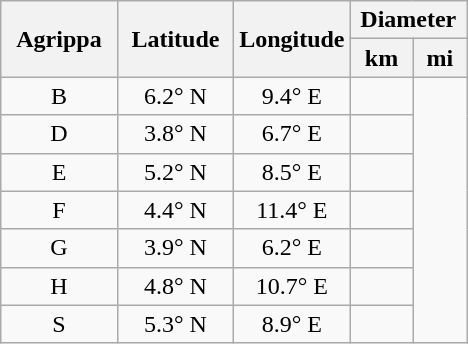<table class="wikitable sortable">
<tr>
<th width="25%" scope="col" rowspan=2>Agrippa</th>
<th width="25%" scope="col" rowspan=2>Latitude</th>
<th width="25%" scope="col" rowspan=2>Longitude</th>
<th width="25%" scope="col" colspan=2>Diameter</th>
</tr>
<tr>
<th scope="col">km</th>
<th scope="col">mi</th>
</tr>
<tr>
<td align="center">B</td>
<td align="center">6.2° N</td>
<td align="center">9.4° E</td>
<td></td>
</tr>
<tr>
<td align="center">D</td>
<td align="center">3.8° N</td>
<td align="center">6.7° E</td>
<td></td>
</tr>
<tr>
<td align="center">E</td>
<td align="center">5.2° N</td>
<td align="center">8.5° E</td>
<td></td>
</tr>
<tr>
<td align="center">F</td>
<td align="center">4.4° N</td>
<td align="center">11.4° E</td>
<td></td>
</tr>
<tr>
<td align="center">G</td>
<td align="center">3.9° N</td>
<td align="center">6.2° E</td>
<td></td>
</tr>
<tr>
<td align="center">H</td>
<td align="center">4.8° N</td>
<td align="center">10.7° E</td>
<td></td>
</tr>
<tr>
<td align="center">S</td>
<td align="center">5.3° N</td>
<td align="center">8.9° E</td>
<td></td>
</tr>
</table>
